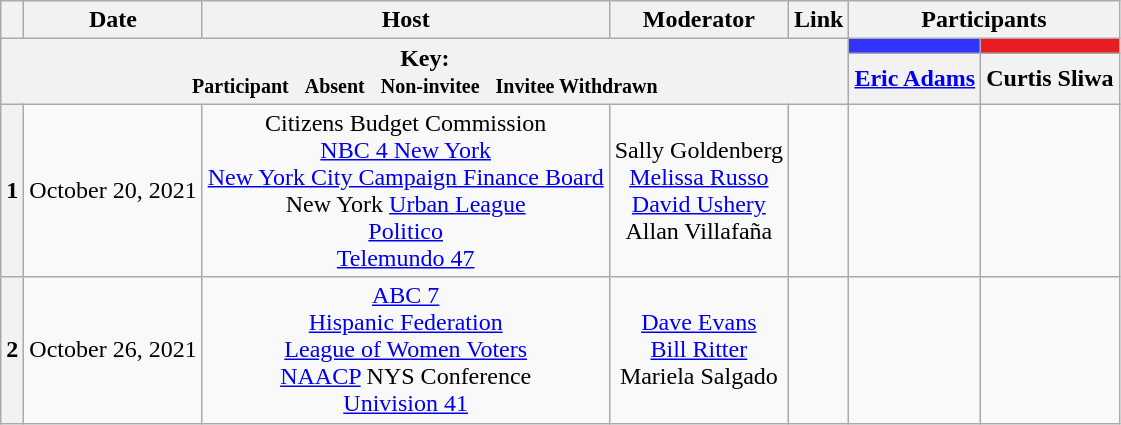<table class="wikitable" style="text-align:center;">
<tr>
<th scope="col"></th>
<th scope="col">Date</th>
<th scope="col">Host</th>
<th scope="col">Moderator</th>
<th scope="col">Link</th>
<th colspan="10" scope="col">Participants</th>
</tr>
<tr>
<th colspan="5" rowspan="2">Key:<br> <small>Participant  </small>  <small>Absent  </small>  <small>Non-invitee  </small>  <small>Invitee  Withdrawn</small></th>
<th scope="col" style="background:#33f;"></th>
<th scope="col" style="background:#e81d22;"></th>
</tr>
<tr>
<th scope="col"><a href='#'>Eric Adams</a></th>
<th scope="col">Curtis Sliwa</th>
</tr>
<tr>
<th scope="row">1</th>
<td style="white-space:nowrap;">October 20, 2021</td>
<td style="white-space:nowrap;">Citizens Budget Commission<br><a href='#'>NBC 4 New York</a><br> <a href='#'>New York City Campaign Finance Board</a><br> New York <a href='#'>Urban League</a><br><a href='#'>Politico</a><br><a href='#'>Telemundo 47</a></td>
<td style="white-space:nowrap;">Sally Goldenberg<br><a href='#'>Melissa Russo</a><br><a href='#'>David Ushery</a><br>Allan Villafaña</td>
<td style="white-space:nowrap;"></td>
<td></td>
<td></td>
</tr>
<tr>
<th scope="row">2</th>
<td style="white-space:nowrap;">October 26, 2021</td>
<td style="white-space:nowrap;"><a href='#'>ABC 7</a><br><a href='#'>Hispanic Federation</a><br><a href='#'>League of Women Voters</a><br><a href='#'>NAACP</a> NYS Conference<br><a href='#'>Univision 41</a></td>
<td style="white-space:nowrap;"><a href='#'>Dave Evans</a><br><a href='#'>Bill Ritter</a><br>Mariela Salgado</td>
<td style="white-space:nowrap;"></td>
<td></td>
<td></td>
</tr>
</table>
